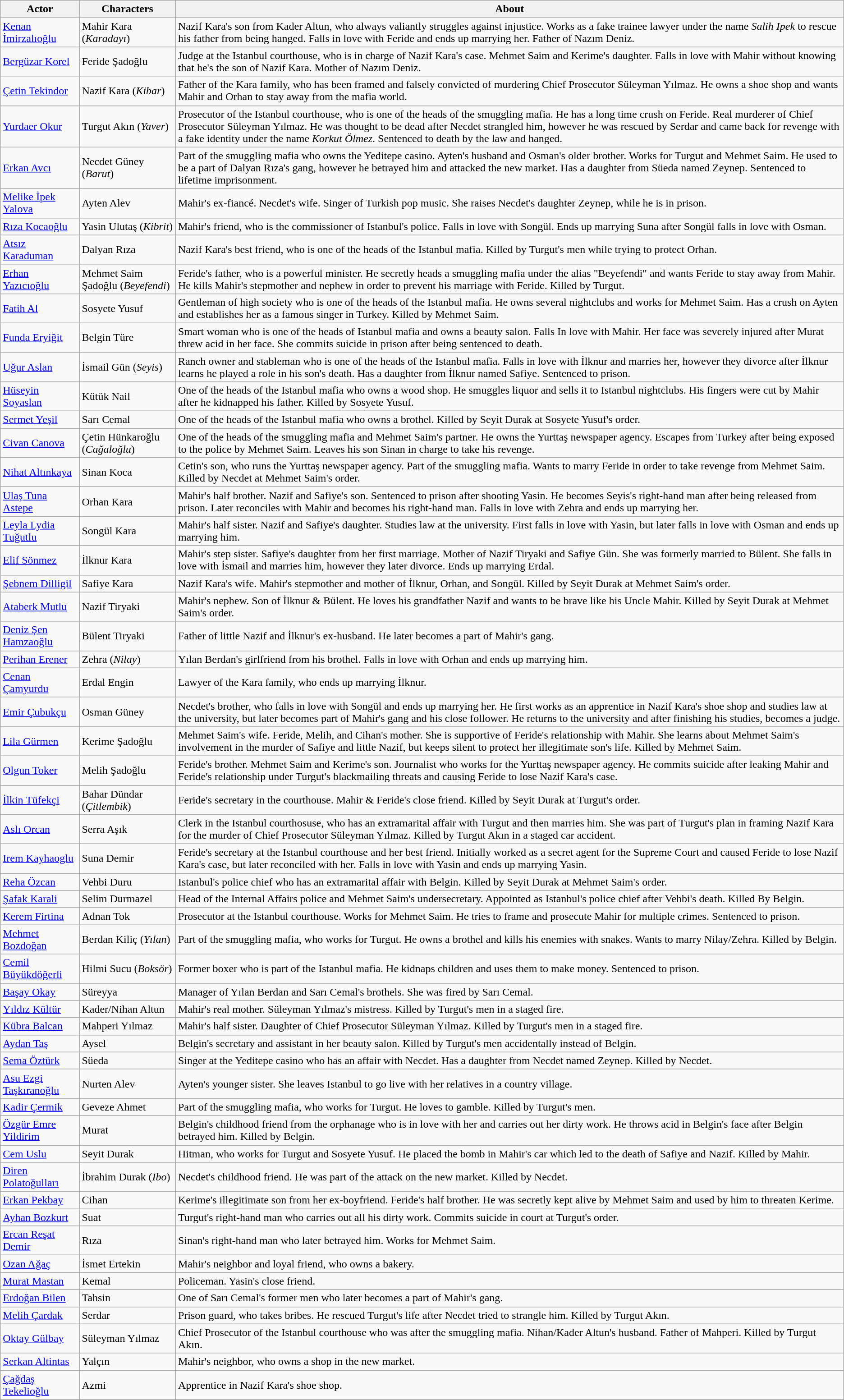<table class="wikitable">
<tr>
<th>Actor</th>
<th>Characters</th>
<th>About</th>
</tr>
<tr>
<td><a href='#'>Kenan İmirzalıoğlu</a></td>
<td>Mahir Kara (<em>Karadayı</em>)</td>
<td>Nazif Kara's son from Kader Altun, who always valiantly struggles against injustice. Works as a fake trainee lawyer under the name <em>Salih Ipek</em> to rescue his father from being hanged. Falls in love with Feride and ends up marrying her. Father of Nazım Deniz.</td>
</tr>
<tr>
<td><a href='#'>Bergüzar Korel</a></td>
<td>Feride Şadoğlu</td>
<td>Judge at the Istanbul courthouse, who is in charge of Nazif Kara's case. Mehmet Saim and Kerime's daughter. Falls in love with Mahir without knowing that he's the son of Nazif Kara. Mother of Nazım Deniz.</td>
</tr>
<tr>
<td><a href='#'>Çetin Tekindor</a></td>
<td>Nazif Kara (<em>Kibar</em>)</td>
<td>Father of the Kara family, who has been framed and falsely convicted of murdering Chief Prosecutor Süleyman Yılmaz. He owns a shoe shop and wants Mahir and Orhan to stay away from the mafia world.</td>
</tr>
<tr>
<td><a href='#'>Yurdaer Okur</a></td>
<td>Turgut Akın (<em>Yaver</em>)</td>
<td>Prosecutor of the Istanbul courthouse, who is one of the heads of the smuggling mafia. He has a long time crush on Feride. Real murderer of Chief Prosecutor Süleyman Yılmaz. He was thought to be dead after Necdet strangled him, however he was rescued by Serdar and came back for revenge with a fake identity under the name <em>Korkut Ölmez</em>. Sentenced to death by the law and hanged.</td>
</tr>
<tr>
<td><a href='#'>Erkan Avcı</a></td>
<td>Necdet Güney (<em>Barut</em>)</td>
<td>Part of the smuggling mafia who owns the Yeditepe casino. Ayten's husband and Osman's older brother. Works for Turgut and Mehmet Saim. He used to be a part of Dalyan Rıza's gang, however he betrayed him and attacked the new market. Has a daughter from Süeda named Zeynep. Sentenced to lifetime imprisonment.</td>
</tr>
<tr>
<td><a href='#'>Melike İpek Yalova</a></td>
<td>Ayten Alev</td>
<td>Mahir's ex-fiancé. Necdet's wife. Singer of Turkish pop music. She raises Necdet's daughter Zeynep, while he is in prison.</td>
</tr>
<tr>
<td><a href='#'>Rıza Kocaoğlu</a></td>
<td>Yasin Ulutaş (<em>Kibrit</em>)</td>
<td>Mahir's friend, who is the commissioner of Istanbul's police. Falls in love with Songül. Ends up marrying Suna after Songül falls in love with Osman.</td>
</tr>
<tr>
<td><a href='#'>Atsız Karaduman</a></td>
<td>Dalyan Rıza</td>
<td>Nazif Kara's best friend, who is one of the heads of the Istanbul mafia. Killed by Turgut's men while trying to protect Orhan.</td>
</tr>
<tr>
<td><a href='#'>Erhan Yazıcıoğlu</a></td>
<td>Mehmet Saim Şadoğlu (<em>Beyefendi</em>)</td>
<td>Feride's father, who is a powerful minister. He secretly heads a smuggling mafia under the alias "Beyefendi" and wants Feride to stay away from Mahir. He kills Mahir's stepmother and nephew in order to prevent his marriage with Feride. Killed by Turgut.</td>
</tr>
<tr>
<td><a href='#'>Fatih Al</a></td>
<td>Sosyete Yusuf</td>
<td>Gentleman of high society who is one of the heads of the Istanbul mafia. He owns several nightclubs and works for Mehmet Saim. Has a crush on Ayten and establishes her as a famous singer in Turkey. Killed by Mehmet Saim.</td>
</tr>
<tr>
<td><a href='#'>Funda Eryiğit</a></td>
<td>Belgin Türe</td>
<td>Smart woman who is one of the heads of Istanbul mafia and owns a beauty salon. Falls In love with Mahir. Her face was severely injured after Murat threw acid in her face. She commits suicide in prison after being sentenced to death.</td>
</tr>
<tr>
<td><a href='#'>Uğur Aslan</a></td>
<td>İsmail Gün (<em>Seyis</em>)</td>
<td>Ranch owner and stableman who is one of the heads of the Istanbul mafia. Falls in love with İlknur and marries her, however they divorce after İlknur learns he played a role in his son's death. Has a daughter from İlknur named Safiye. Sentenced to prison.</td>
</tr>
<tr>
<td><a href='#'>Hüseyin Soyaslan</a></td>
<td>Kütük Nail</td>
<td>One of the heads of the Istanbul mafia who owns a wood shop. He smuggles liquor and sells it to Istanbul nightclubs. His fingers were cut by Mahir after he kidnapped his father. Killed by Sosyete Yusuf.</td>
</tr>
<tr>
<td><a href='#'>Sermet Yeşil</a></td>
<td>Sarı Cemal</td>
<td>One of the heads of the Istanbul mafia who owns a brothel. Killed by Seyit Durak at Sosyete Yusuf's order.</td>
</tr>
<tr>
<td><a href='#'>Civan Canova</a></td>
<td>Çetin Hünkaroğlu (<em>Cağaloğlu</em>)</td>
<td>One of the heads of the smuggling mafia and Mehmet Saim's partner. He owns the Yurttaş newspaper agency. Escapes from Turkey after being exposed to the police by Mehmet Saim. Leaves his son Sinan in charge to take his revenge.</td>
</tr>
<tr>
<td><a href='#'>Nihat Altınkaya</a></td>
<td>Sinan Koca</td>
<td>Cetin's son, who runs the Yurttaş newspaper agency. Part of the smuggling mafia. Wants to marry Feride in order to take revenge from Mehmet Saim. Killed by Necdet at Mehmet Saim's order.</td>
</tr>
<tr>
<td><a href='#'>Ulaş Tuna Astepe</a></td>
<td>Orhan Kara</td>
<td>Mahir's half brother. Nazif and Safiye's son. Sentenced to prison after shooting Yasin. He becomes Seyis's right-hand man after being released from prison. Later reconciles with Mahir and becomes his right-hand man. Falls in love with Zehra and ends up marrying her.</td>
</tr>
<tr>
<td><a href='#'>Leyla Lydia Tuğutlu</a></td>
<td>Songül Kara</td>
<td>Mahir's half sister. Nazif and Safiye's daughter. Studies law at the university. First falls in love with Yasin, but later falls in love with Osman and ends up marrying him.</td>
</tr>
<tr>
<td><a href='#'>Elif Sönmez</a></td>
<td>İlknur Kara</td>
<td>Mahir's step sister. Safiye's daughter from her first marriage. Mother of Nazif Tiryaki and Safiye Gün. She was formerly married to Bülent. She falls in love with İsmail and marries him, however they later divorce. Ends up marrying Erdal.</td>
</tr>
<tr>
<td><a href='#'>Şebnem Dilligil</a></td>
<td>Safiye Kara</td>
<td>Nazif Kara's wife. Mahir's stepmother and mother of İlknur, Orhan, and Songül. Killed by Seyit Durak at Mehmet Saim's order.</td>
</tr>
<tr>
<td><a href='#'>Ataberk Mutlu</a></td>
<td>Nazif Tiryaki</td>
<td>Mahir's nephew. Son of İlknur & Bülent. He loves his grandfather Nazif and wants to be brave like his Uncle Mahir. Killed by Seyit Durak at Mehmet Saim's order.</td>
</tr>
<tr>
<td><a href='#'>Deniz Şen Hamzaoğlu</a></td>
<td>Bülent Tiryaki</td>
<td>Father of little Nazif and İlknur's ex-husband. He later becomes a part of Mahir's gang.</td>
</tr>
<tr>
<td><a href='#'>Perihan Erener</a></td>
<td>Zehra (<em>Nilay</em>)</td>
<td>Yılan Berdan's girlfriend from his brothel. Falls in love with Orhan and ends up marrying him.</td>
</tr>
<tr>
<td><a href='#'>Cenan Çamyurdu</a></td>
<td>Erdal Engin</td>
<td>Lawyer of the Kara family, who ends up marrying İlknur.</td>
</tr>
<tr>
<td><a href='#'>Emir Çubukçu</a></td>
<td>Osman Güney</td>
<td>Necdet's brother, who falls in love with Songül and ends up marrying her. He first works as an apprentice in Nazif Kara's shoe shop and studies law at the university, but later becomes part of Mahir's gang and his close follower. He returns to the university and after finishing his studies, becomes a judge.</td>
</tr>
<tr>
<td><a href='#'>Lila Gürmen</a></td>
<td>Kerime Şadoğlu</td>
<td>Mehmet Saim's wife. Feride, Melih, and Cihan's mother. She is supportive of Feride's relationship with Mahir. She learns about Mehmet Saim's involvement in the murder of Safiye and little Nazif, but keeps silent to protect her illegitimate son's life. Killed by Mehmet Saim.</td>
</tr>
<tr>
<td><a href='#'>Olgun Toker</a></td>
<td>Melih Şadoğlu</td>
<td>Feride's brother. Mehmet Saim and Kerime's son. Journalist who works for the Yurttaş newspaper agency. He commits suicide after leaking Mahir and Feride's relationship under Turgut's blackmailing threats and causing Feride to lose Nazif Kara's case.</td>
</tr>
<tr>
<td><a href='#'>İlkin Tüfekçi</a></td>
<td>Bahar Dündar (<em>Çitlembik</em>)</td>
<td>Feride's secretary in the courthouse. Mahir & Feride's close friend. Killed by Seyit Durak at Turgut's order.</td>
</tr>
<tr>
<td><a href='#'>Aslı Orcan</a></td>
<td>Serra Aşık</td>
<td>Clerk in the Istanbul courthosuse, who has an extramarital affair with Turgut and then marries him. She was part of Turgut's plan in framing Nazif Kara for the murder of Chief Prosecutor Süleyman Yılmaz. Killed by Turgut Akın in a staged car accident.</td>
</tr>
<tr>
<td><a href='#'>Irem Kayhaoglu</a></td>
<td>Suna Demir</td>
<td>Feride's secretary at the Istanbul courthouse and her best friend. Initially worked as a secret agent for the Supreme Court and caused Feride to lose Nazif Kara's case, but later reconciled with her. Falls in love with Yasin and ends up marrying Yasin.</td>
</tr>
<tr>
<td><a href='#'>Reha Özcan</a></td>
<td>Vehbi Duru</td>
<td>Istanbul's police chief who has an extramarital affair with Belgin. Killed by Seyit Durak at Mehmet Saim's order.</td>
</tr>
<tr>
<td><a href='#'>Şafak Karali</a></td>
<td>Selim Durmazel</td>
<td>Head of the Internal Affairs police and Mehmet Saim's undersecretary. Appointed as Istanbul's police chief after Vehbi's death. Killed By Belgin.</td>
</tr>
<tr>
<td><a href='#'>Kerem Firtina</a></td>
<td>Adnan Tok</td>
<td>Prosecutor at the Istanbul courthouse. Works for Mehmet Saim. He tries to frame and prosecute Mahir for multiple crimes. Sentenced to prison.</td>
</tr>
<tr>
<td><a href='#'>Mehmet Bozdoğan</a></td>
<td>Berdan Kiliç (<em>Yılan</em>)</td>
<td>Part of the smuggling mafia, who works for Turgut. He owns a brothel and kills his enemies with snakes. Wants to marry Nilay/Zehra. Killed by Belgin.</td>
</tr>
<tr>
<td><a href='#'>Cemil Büyükdöğerli</a></td>
<td>Hilmi Sucu (<em>Boksör</em>)</td>
<td>Former boxer who is part of the Istanbul mafia. He kidnaps children and uses them to make money. Sentenced to prison.</td>
</tr>
<tr>
<td><a href='#'>Başay Okay</a></td>
<td>Süreyya</td>
<td>Manager of Yılan Berdan and Sarı Cemal's brothels. She was fired by Sarı Cemal.</td>
</tr>
<tr>
<td><a href='#'>Yıldız Kültür</a></td>
<td>Kader/Nihan Altun</td>
<td>Mahir's real mother. Süleyman Yılmaz's mistress. Killed by Turgut's men in a staged fire.</td>
</tr>
<tr>
<td><a href='#'>Kübra Balcan</a></td>
<td>Mahperi Yılmaz</td>
<td>Mahir's half sister. Daughter of Chief Prosecutor Süleyman Yılmaz. Killed by Turgut's men in a staged fire.</td>
</tr>
<tr>
<td><a href='#'>Aydan Taş</a></td>
<td>Aysel</td>
<td>Belgin's secretary and assistant in her beauty salon. Killed by Turgut's men accidentally instead of Belgin.</td>
</tr>
<tr>
<td><a href='#'>Sema Öztürk</a></td>
<td>Süeda</td>
<td>Singer at the Yeditepe casino who has an affair with Necdet. Has a daughter from Necdet named Zeynep. Killed by Necdet.</td>
</tr>
<tr>
<td><a href='#'>Asu Ezgi Taşkıranoğlu</a></td>
<td>Nurten Alev</td>
<td>Ayten's younger sister. She leaves Istanbul to go live with her relatives in a country village.</td>
</tr>
<tr>
<td><a href='#'>Kadir Çermik</a></td>
<td>Geveze Ahmet</td>
<td>Part of the smuggling mafia, who works for Turgut. He loves to gamble. Killed by Turgut's men.</td>
</tr>
<tr>
<td><a href='#'>Özgür Emre Yildirim</a></td>
<td>Murat</td>
<td>Belgin's childhood friend from the orphanage who is in love with her and carries out her dirty work. He throws acid in Belgin's face after Belgin betrayed him. Killed by Belgin.</td>
</tr>
<tr>
<td><a href='#'>Cem Uslu</a></td>
<td>Seyit Durak</td>
<td>Hitman, who works for Turgut and Sosyete Yusuf. He placed the bomb in Mahir's car which led to the death of Safiye and Nazif. Killed by Mahir.</td>
</tr>
<tr>
<td><a href='#'>Diren Polatoğulları</a></td>
<td>İbrahim Durak (<em>Ibo</em>)</td>
<td>Necdet's childhood friend. He was part of the attack on the new market. Killed by Necdet.</td>
</tr>
<tr>
<td><a href='#'>Erkan Pekbay</a></td>
<td>Cihan</td>
<td>Kerime's illegitimate son from her ex-boyfriend. Feride's half brother. He was secretly kept alive by Mehmet Saim and used by him to threaten Kerime.</td>
</tr>
<tr>
<td><a href='#'>Ayhan Bozkurt</a></td>
<td>Suat</td>
<td>Turgut's right-hand man who carries out all his dirty work. Commits suicide in court at Turgut's order.</td>
</tr>
<tr>
<td><a href='#'>Ercan Reşat Demir</a></td>
<td>Rıza</td>
<td>Sinan's right-hand man who later betrayed him. Works for Mehmet Saim.</td>
</tr>
<tr>
<td><a href='#'>Ozan Ağaç</a></td>
<td>İsmet Ertekin</td>
<td>Mahir's neighbor and loyal friend, who owns a bakery.</td>
</tr>
<tr>
<td><a href='#'>Murat Mastan</a></td>
<td>Kemal</td>
<td>Policeman. Yasin's close friend.</td>
</tr>
<tr>
<td><a href='#'>Erdoğan Bilen</a></td>
<td>Tahsin</td>
<td>One of Sarı Cemal's former men who later becomes a part of Mahir's gang.</td>
</tr>
<tr>
<td><a href='#'>Melih Çardak</a></td>
<td>Serdar</td>
<td>Prison guard, who takes bribes. He rescued Turgut's life after Necdet tried to strangle him. Killed by Turgut Akın.</td>
</tr>
<tr>
<td><a href='#'>Oktay Gülbay</a></td>
<td>Süleyman Yılmaz</td>
<td>Chief Prosecutor of the Istanbul courthouse who was after the smuggling mafia. Nihan/Kader Altun's husband. Father of Mahperi. Killed by Turgut Akın.</td>
</tr>
<tr>
<td><a href='#'>Serkan Altintas</a></td>
<td>Yalçın</td>
<td>Mahir's neighbor, who owns a shop in the new market.</td>
</tr>
<tr>
<td><a href='#'>Çağdaş Tekelioğlu</a></td>
<td>Azmi</td>
<td>Apprentice in Nazif Kara's shoe shop.</td>
</tr>
<tr>
</tr>
</table>
